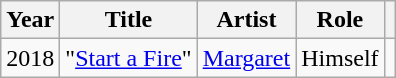<table class="wikitable sortable">
<tr>
<th>Year</th>
<th>Title</th>
<th>Artist</th>
<th>Role</th>
<th class="unsortable"></th>
</tr>
<tr>
<td>2018</td>
<td>"<a href='#'>Start a Fire</a>"</td>
<td><a href='#'>Margaret</a></td>
<td>Himself</td>
<td></td>
</tr>
</table>
